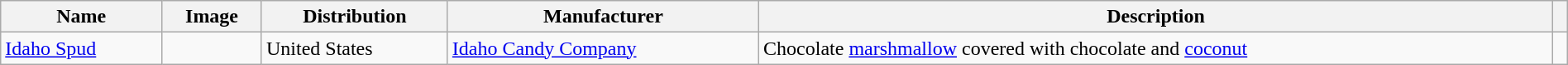<table class="wikitable sortable" style="width:100%">
<tr>
<th>Name</th>
<th class="unsortable">Image</th>
<th>Distribution</th>
<th>Manufacturer</th>
<th>Description</th>
<th></th>
</tr>
<tr>
<td><a href='#'>Idaho Spud</a></td>
<td></td>
<td>United States</td>
<td><a href='#'>Idaho Candy Company</a></td>
<td>Chocolate <a href='#'>marshmallow</a> covered with chocolate and <a href='#'>coconut</a></td>
<td></td>
</tr>
</table>
